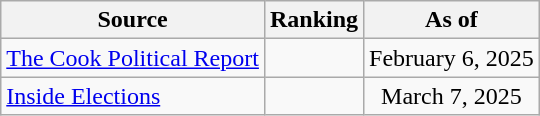<table class="wikitable" style="text-align:center">
<tr>
<th>Source</th>
<th>Ranking</th>
<th>As of</th>
</tr>
<tr>
<td align=left><a href='#'>The Cook Political Report</a></td>
<td></td>
<td>February 6, 2025</td>
</tr>
<tr>
<td align=left><a href='#'>Inside Elections</a></td>
<td></td>
<td>March 7, 2025</td>
</tr>
</table>
